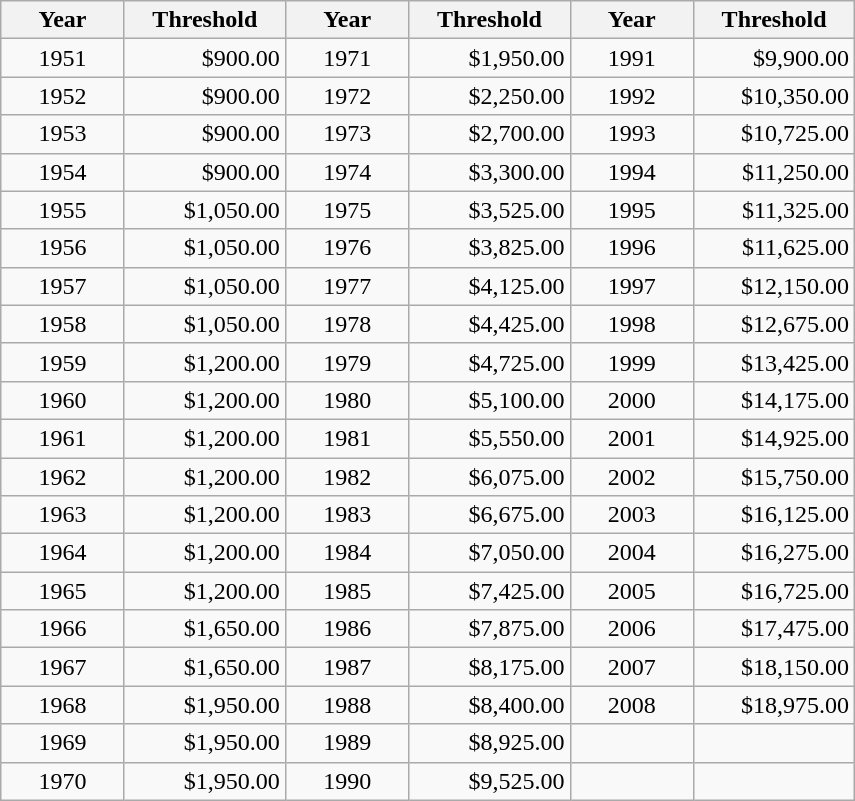<table class="wikitable">
<tr>
<th width=75>Year</th>
<th width=100>Threshold</th>
<th width=75>Year</th>
<th width=100>Threshold</th>
<th width=75>Year</th>
<th width=100>Threshold</th>
</tr>
<tr>
<td align="center">1951</td>
<td align="right">$900.00</td>
<td align="center">1971</td>
<td align="right">$1,950.00</td>
<td align="center">1991</td>
<td align="right">$9,900.00</td>
</tr>
<tr>
<td align="center">1952</td>
<td align="right">$900.00</td>
<td align="center">1972</td>
<td align="right">$2,250.00</td>
<td align="center">1992</td>
<td align="right">$10,350.00</td>
</tr>
<tr>
<td align="center">1953</td>
<td align="right">$900.00</td>
<td align="center">1973</td>
<td align="right">$2,700.00</td>
<td align="center">1993</td>
<td align="right">$10,725.00</td>
</tr>
<tr>
<td align="center">1954</td>
<td align="right">$900.00</td>
<td align="center">1974</td>
<td align="right">$3,300.00</td>
<td align="center">1994</td>
<td align="right">$11,250.00</td>
</tr>
<tr>
<td align="center">1955</td>
<td align="right">$1,050.00</td>
<td align="center">1975</td>
<td align="right">$3,525.00</td>
<td align="center">1995</td>
<td align="right">$11,325.00</td>
</tr>
<tr>
<td align="center">1956</td>
<td align="right">$1,050.00</td>
<td align="center">1976</td>
<td align="right">$3,825.00</td>
<td align="center">1996</td>
<td align="right">$11,625.00</td>
</tr>
<tr>
<td align="center">1957</td>
<td align="right">$1,050.00</td>
<td align="center">1977</td>
<td align="right">$4,125.00</td>
<td align="center">1997</td>
<td align="right">$12,150.00</td>
</tr>
<tr>
<td align="center">1958</td>
<td align="right">$1,050.00</td>
<td align="center">1978</td>
<td align="right">$4,425.00</td>
<td align="center">1998</td>
<td align="right">$12,675.00</td>
</tr>
<tr>
<td align="center">1959</td>
<td align="right">$1,200.00</td>
<td align="center">1979</td>
<td align="right">$4,725.00</td>
<td align="center">1999</td>
<td align="right">$13,425.00</td>
</tr>
<tr>
<td align="center">1960</td>
<td align="right">$1,200.00</td>
<td align="center">1980</td>
<td align="right">$5,100.00</td>
<td align="center">2000</td>
<td align="right">$14,175.00</td>
</tr>
<tr>
<td align="center">1961</td>
<td align="right">$1,200.00</td>
<td align="center">1981</td>
<td align="right">$5,550.00</td>
<td align="center">2001</td>
<td align="right">$14,925.00</td>
</tr>
<tr>
<td align="center">1962</td>
<td align="right">$1,200.00</td>
<td align="center">1982</td>
<td align="right">$6,075.00</td>
<td align="center">2002</td>
<td align="right">$15,750.00</td>
</tr>
<tr>
<td align="center">1963</td>
<td align="right">$1,200.00</td>
<td align="center">1983</td>
<td align="right">$6,675.00</td>
<td align="center">2003</td>
<td align="right">$16,125.00</td>
</tr>
<tr>
<td align="center">1964</td>
<td align="right">$1,200.00</td>
<td align="center">1984</td>
<td align="right">$7,050.00</td>
<td align="center">2004</td>
<td align="right">$16,275.00</td>
</tr>
<tr>
<td align="center">1965</td>
<td align="right">$1,200.00</td>
<td align="center">1985</td>
<td align="right">$7,425.00</td>
<td align="center">2005</td>
<td align="right">$16,725.00</td>
</tr>
<tr>
<td align="center">1966</td>
<td align="right">$1,650.00</td>
<td align="center">1986</td>
<td align="right">$7,875.00</td>
<td align="center">2006</td>
<td align="right">$17,475.00</td>
</tr>
<tr>
<td align="center">1967</td>
<td align="right">$1,650.00</td>
<td align="center">1987</td>
<td align="right">$8,175.00</td>
<td align="center">2007</td>
<td align="right">$18,150.00</td>
</tr>
<tr>
<td align="center">1968</td>
<td align="right">$1,950.00</td>
<td align="center">1988</td>
<td align="right">$8,400.00</td>
<td align="center">2008</td>
<td align="right">$18,975.00</td>
</tr>
<tr>
<td align="center">1969</td>
<td align="right">$1,950.00</td>
<td align="center">1989</td>
<td align="right">$8,925.00</td>
<td align="center"></td>
<td></td>
</tr>
<tr>
<td align="center">1970</td>
<td align="right">$1,950.00</td>
<td align="center">1990</td>
<td align="right">$9,525.00</td>
<td align="center"></td>
<td></td>
</tr>
</table>
